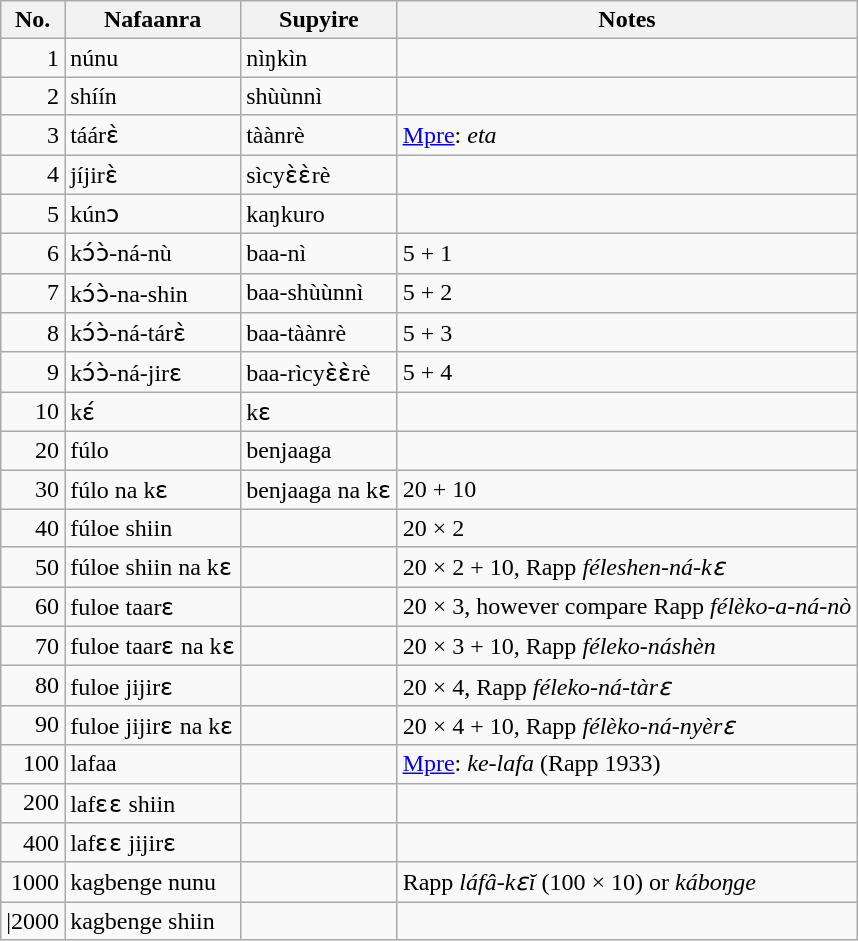<table class="wikitable">
<tr>
<th>No.</th>
<th>Nafaanra</th>
<th>Supyire</th>
<th>Notes</th>
</tr>
<tr>
<td style="text-align: right;">1</td>
<td>núnu</td>
<td>nìŋkìn</td>
<td></td>
</tr>
<tr>
<td style="text-align: right;">2</td>
<td>shíín</td>
<td>shùùnnì</td>
<td></td>
</tr>
<tr>
<td style="text-align: right;">3</td>
<td>táárɛ̀</td>
<td>tàànrè</td>
<td><a href='#'>Mpre</a>: <em>eta</em></td>
</tr>
<tr>
<td style="text-align: right;">4</td>
<td>jíjirɛ̀</td>
<td>sìcyɛ̀ɛ̀rè</td>
<td></td>
</tr>
<tr>
<td style="text-align: right;">5</td>
<td>kúnɔ</td>
<td>kaŋkuro</td>
<td></td>
</tr>
<tr>
<td style="text-align: right;">6</td>
<td>kɔ́ɔ̀-ná-nù</td>
<td>baa-nì</td>
<td>5 + 1</td>
</tr>
<tr>
<td style="text-align: right;">7</td>
<td>kɔ́ɔ̀-na-shin</td>
<td>baa-shùùnnì</td>
<td>5 + 2</td>
</tr>
<tr>
<td style="text-align: right;">8</td>
<td>kɔ́ɔ̀-ná-tárɛ̀</td>
<td>baa-tàànrè</td>
<td>5 + 3</td>
</tr>
<tr>
<td style="text-align: right;">9</td>
<td>kɔ́ɔ̀-ná-jirɛ</td>
<td>baa-rìcyɛ̀ɛ̀rè</td>
<td>5 + 4</td>
</tr>
<tr>
<td style="text-align: right;">10</td>
<td>kɛ́</td>
<td>kɛ</td>
</tr>
<tr>
<td style="text-align: right;">20</td>
<td>fúlo</td>
<td>benjaaga</td>
<td></td>
</tr>
<tr>
<td style="text-align: right;">30</td>
<td>fúlo na kɛ</td>
<td>benjaaga na kɛ</td>
<td>20 + 10</td>
</tr>
<tr>
<td style="text-align: right;">40</td>
<td>fúloe shiin</td>
<td></td>
<td>20 × 2</td>
</tr>
<tr>
<td style="text-align: right;">50</td>
<td>fúloe shiin na kɛ</td>
<td></td>
<td>20 × 2 + 10, Rapp <em>féleshen-ná-kɛ</em></td>
</tr>
<tr>
<td style="text-align: right;">60</td>
<td>fuloe taarɛ</td>
<td></td>
<td>20 × 3, however compare Rapp <em>félèko-a-ná-nò</em></td>
</tr>
<tr>
<td style="text-align: right;">70</td>
<td>fuloe taarɛ na kɛ</td>
<td></td>
<td>20 × 3 + 10, Rapp <em>féleko-náshèn</em></td>
</tr>
<tr>
<td style="text-align: right;">80</td>
<td>fuloe jijirɛ</td>
<td></td>
<td>20 × 4, Rapp <em>féleko-ná-tàrɛ</em></td>
</tr>
<tr>
<td style="text-align: right;">90</td>
<td>fuloe jijirɛ na kɛ</td>
<td></td>
<td>20 × 4 + 10, Rapp <em>félèko-ná-nyèrɛ</em></td>
</tr>
<tr>
<td style="text-align: right;">100</td>
<td>lafaa</td>
<td></td>
<td><a href='#'>Mpre</a>: <em>ke-lafa</em> (Rapp 1933)</td>
</tr>
<tr>
<td style="text-align: right;">200</td>
<td>lafɛɛ shiin</td>
<td></td>
<td></td>
</tr>
<tr>
<td style="text-align: right;">400</td>
<td>lafɛɛ jijirɛ</td>
<td></td>
<td></td>
</tr>
<tr>
<td style="text-align: right;">1000</td>
<td>kagbenge nunu</td>
<td></td>
<td>Rapp <em>láfâ-kɛĭ</em> (100 × 10) or <em>káboŋge</em></td>
</tr>
<tr>
<td style="text-align: right;">|2000</td>
<td>kagbenge shiin</td>
<td></td>
<td></td>
</tr>
</table>
